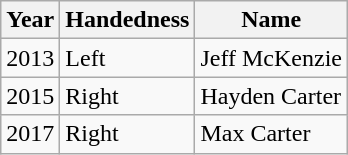<table class="wikitable">
<tr>
<th>Year</th>
<th>Handedness</th>
<th>Name</th>
</tr>
<tr>
<td>2013</td>
<td>Left</td>
<td>Jeff McKenzie</td>
</tr>
<tr>
<td>2015</td>
<td>Right</td>
<td>Hayden Carter</td>
</tr>
<tr>
<td>2017</td>
<td>Right</td>
<td>Max Carter</td>
</tr>
</table>
